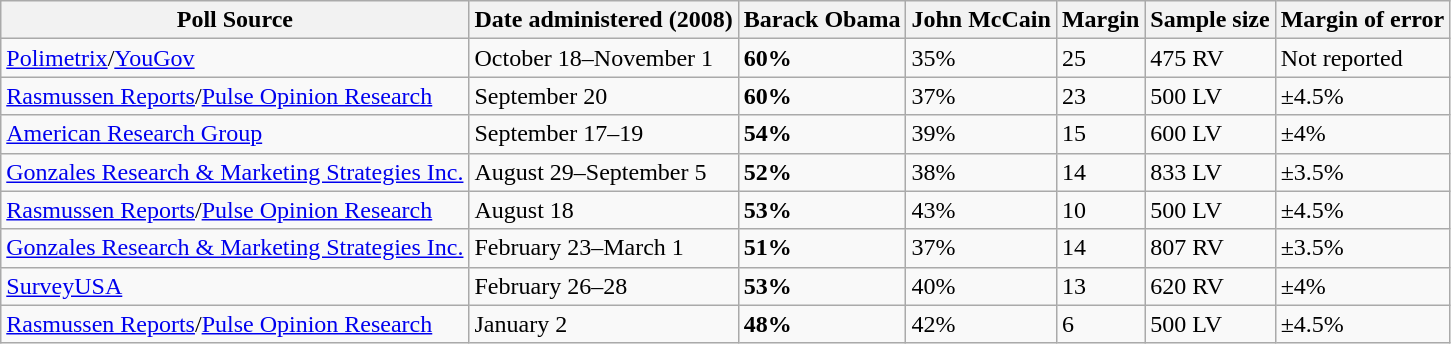<table class="wikitable collapsible">
<tr>
<th>Poll Source</th>
<th>Date administered (2008)</th>
<th>Barack Obama</th>
<th>John McCain</th>
<th>Margin</th>
<th>Sample size</th>
<th>Margin of error</th>
</tr>
<tr>
<td><a href='#'>Polimetrix</a>/<a href='#'>YouGov</a></td>
<td>October 18–November 1</td>
<td><strong>60%</strong></td>
<td>35%</td>
<td>25</td>
<td>475 RV</td>
<td>Not reported</td>
</tr>
<tr>
<td><a href='#'>Rasmussen Reports</a>/<a href='#'>Pulse Opinion Research</a></td>
<td>September 20</td>
<td><strong>60%</strong></td>
<td>37%</td>
<td>23</td>
<td>500 LV</td>
<td>±4.5%</td>
</tr>
<tr>
<td><a href='#'>American Research Group</a></td>
<td>September 17–19</td>
<td><strong>54%</strong></td>
<td>39%</td>
<td>15</td>
<td>600 LV</td>
<td>±4%</td>
</tr>
<tr>
<td><a href='#'>Gonzales Research & Marketing Strategies Inc.</a></td>
<td>August 29–September 5</td>
<td><strong>52%</strong></td>
<td>38%</td>
<td>14</td>
<td>833 LV</td>
<td>±3.5%</td>
</tr>
<tr>
<td><a href='#'>Rasmussen Reports</a>/<a href='#'>Pulse Opinion Research</a></td>
<td>August 18</td>
<td><strong>53%</strong></td>
<td>43%</td>
<td>10</td>
<td>500 LV</td>
<td>±4.5%</td>
</tr>
<tr>
<td><a href='#'>Gonzales Research & Marketing Strategies Inc.</a></td>
<td>February 23–March 1</td>
<td><strong>51%</strong></td>
<td>37%</td>
<td>14</td>
<td>807 RV</td>
<td>±3.5%</td>
</tr>
<tr>
<td><a href='#'>SurveyUSA</a></td>
<td>February 26–28</td>
<td><strong>53%</strong></td>
<td>40%</td>
<td>13</td>
<td>620 RV</td>
<td>±4%</td>
</tr>
<tr>
<td><a href='#'>Rasmussen Reports</a>/<a href='#'>Pulse Opinion Research</a></td>
<td>January 2</td>
<td><strong>48%</strong></td>
<td>42%</td>
<td>6</td>
<td>500 LV</td>
<td>±4.5%</td>
</tr>
</table>
